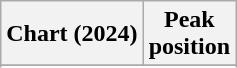<table class="wikitable sortable plainrowheaders">
<tr>
<th scope="col">Chart (2024)</th>
<th scope="col">Peak<br>position</th>
</tr>
<tr>
</tr>
<tr>
</tr>
</table>
